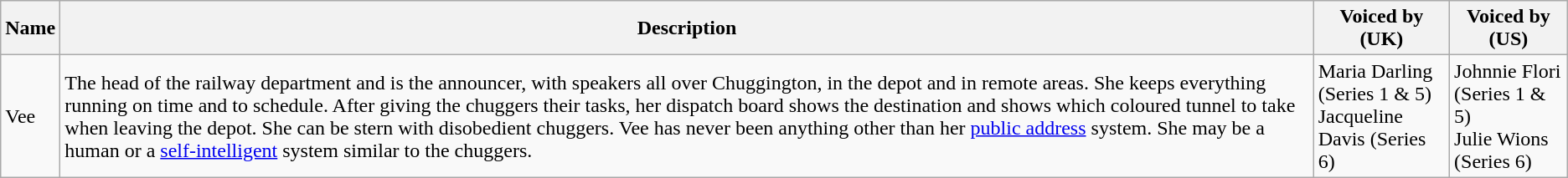<table class="wikitable">
<tr>
<th>Name</th>
<th>Description</th>
<th>Voiced by (UK)</th>
<th>Voiced by (US)</th>
</tr>
<tr>
<td>Vee</td>
<td>The head of the railway department and is the announcer, with speakers all over Chuggington, in the depot and in remote areas. She keeps everything running on time and to schedule. After giving the chuggers their tasks, her dispatch board shows the destination and shows which coloured tunnel to take when leaving the depot. She can be stern with disobedient chuggers. Vee has never been anything other than her <a href='#'>public address</a> system. She may be a human or a <a href='#'>self-intelligent</a> system similar to the chuggers.</td>
<td>Maria Darling (Series 1 & 5)<br>Jacqueline Davis (Series 6)</td>
<td>Johnnie Flori (Series 1 & 5)<br>Julie Wions (Series 6)</td>
</tr>
</table>
